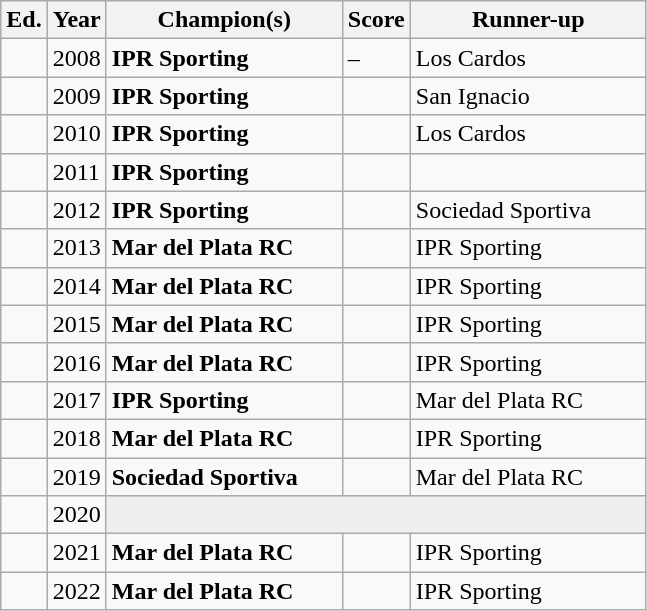<table class="wikitable sortable">
<tr>
<th width= px>Ed.</th>
<th width= px>Year</th>
<th width= 150px>Champion(s)</th>
<th width= px>Score</th>
<th width= 150px>Runner-up</th>
</tr>
<tr>
<td></td>
<td>2008</td>
<td><strong>IPR Sporting</strong> </td>
<td {{center>– </td>
<td>Los Cardos</td>
</tr>
<tr>
<td></td>
<td>2009</td>
<td><strong>IPR Sporting</strong> </td>
<td></td>
<td>San Ignacio</td>
</tr>
<tr>
<td></td>
<td>2010</td>
<td><strong>IPR Sporting</strong> </td>
<td></td>
<td>Los Cardos</td>
</tr>
<tr>
<td></td>
<td>2011</td>
<td><strong>IPR Sporting</strong> </td>
<td></td>
<td></td>
</tr>
<tr>
<td></td>
<td>2012</td>
<td><strong>IPR Sporting</strong> </td>
<td></td>
<td>Sociedad Sportiva</td>
</tr>
<tr>
<td></td>
<td>2013</td>
<td><strong>Mar del Plata RC</strong> </td>
<td></td>
<td>IPR Sporting</td>
</tr>
<tr>
<td></td>
<td>2014</td>
<td><strong>Mar del Plata RC</strong> </td>
<td></td>
<td>IPR Sporting</td>
</tr>
<tr>
<td></td>
<td>2015</td>
<td><strong>Mar del Plata RC</strong> </td>
<td></td>
<td>IPR Sporting</td>
</tr>
<tr>
<td></td>
<td>2016</td>
<td><strong>Mar del Plata RC</strong> </td>
<td></td>
<td>IPR Sporting</td>
</tr>
<tr>
<td></td>
<td>2017</td>
<td><strong>IPR Sporting</strong> </td>
<td></td>
<td>Mar del Plata RC</td>
</tr>
<tr>
<td></td>
<td>2018</td>
<td><strong>Mar del Plata RC</strong> </td>
<td></td>
<td>IPR Sporting</td>
</tr>
<tr>
<td></td>
<td>2019</td>
<td><strong>Sociedad Sportiva</strong> </td>
<td></td>
<td>Mar del Plata RC</td>
</tr>
<tr>
<td></td>
<td>2020</td>
<td colspan=3 bgcolor=#efefef></td>
</tr>
<tr>
<td></td>
<td>2021</td>
<td><strong>Mar del Plata RC</strong> </td>
<td></td>
<td>IPR Sporting</td>
</tr>
<tr>
<td></td>
<td>2022</td>
<td><strong>Mar del Plata RC</strong> </td>
<td></td>
<td>IPR Sporting</td>
</tr>
</table>
